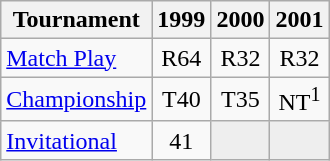<table class="wikitable" style="text-align:center;">
<tr>
<th>Tournament</th>
<th>1999</th>
<th>2000</th>
<th>2001</th>
</tr>
<tr>
<td align="left"><a href='#'>Match Play</a></td>
<td>R64</td>
<td>R32</td>
<td>R32</td>
</tr>
<tr>
<td align="left"><a href='#'>Championship</a></td>
<td>T40</td>
<td>T35</td>
<td>NT<sup>1</sup></td>
</tr>
<tr>
<td align="left"><a href='#'>Invitational</a></td>
<td>41</td>
<td style="background:#eeeeee;"></td>
<td style="background:#eeeeee;"></td>
</tr>
</table>
